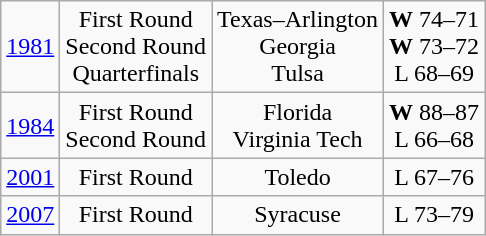<table class="wikitable">
<tr align="center">
<td><a href='#'>1981</a></td>
<td>First Round<br>Second Round<br>Quarterfinals</td>
<td>Texas–Arlington<br>Georgia<br>Tulsa</td>
<td><strong>W</strong> 74–71<br><strong>W</strong> 73–72<br>L 68–69</td>
</tr>
<tr align="center">
<td><a href='#'>1984</a></td>
<td>First Round<br>Second Round</td>
<td>Florida<br>Virginia Tech</td>
<td><strong>W</strong> 88–87<br>L 66–68</td>
</tr>
<tr align="center">
<td><a href='#'>2001</a></td>
<td>First Round</td>
<td>Toledo</td>
<td>L 67–76</td>
</tr>
<tr align="center">
<td><a href='#'>2007</a></td>
<td>First Round</td>
<td>Syracuse</td>
<td>L 73–79</td>
</tr>
</table>
